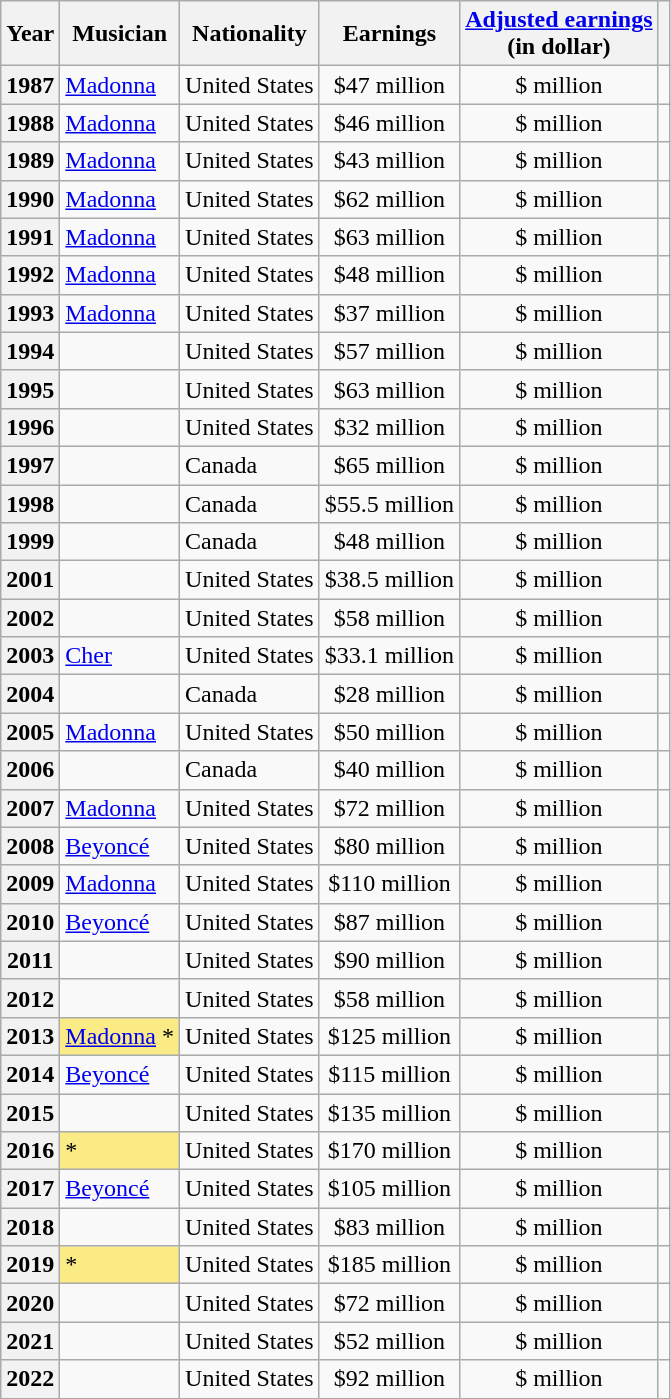<table class="wikitable sortable plainrowheaders" style="text-align:center">
<tr>
<th>Year</th>
<th>Musician</th>
<th>Nationality</th>
<th>Earnings</th>
<th><a href='#'>Adjusted earnings</a><br>(in  dollar)</th>
<th class="unsortable"></th>
</tr>
<tr>
<th scope="row">1987</th>
<td align=left><a href='#'>Madonna</a></td>
<td align=left>United States</td>
<td>$47 million</td>
<td>$ million</td>
<td></td>
</tr>
<tr>
<th scope="row">1988</th>
<td align=left><a href='#'>Madonna</a></td>
<td align=left>United States</td>
<td>$46 million</td>
<td>$ million</td>
<td></td>
</tr>
<tr>
<th scope="row">1989</th>
<td align=left><a href='#'>Madonna</a></td>
<td align=left>United States</td>
<td>$43 million</td>
<td>$ million</td>
<td></td>
</tr>
<tr>
<th scope="row">1990</th>
<td align=left><a href='#'>Madonna</a></td>
<td align=left>United States</td>
<td>$62 million</td>
<td>$ million</td>
<td></td>
</tr>
<tr>
<th scope="row">1991</th>
<td align=left><a href='#'>Madonna</a></td>
<td align=left>United States</td>
<td>$63 million</td>
<td>$ million</td>
<td></td>
</tr>
<tr>
<th scope="row">1992</th>
<td align=left><a href='#'>Madonna</a></td>
<td align=left>United States</td>
<td>$48 million</td>
<td>$ million</td>
<td></td>
</tr>
<tr>
<th scope="row">1993</th>
<td align=left><a href='#'>Madonna</a></td>
<td align=left>United States</td>
<td>$37 million</td>
<td>$ million</td>
<td></td>
</tr>
<tr>
<th scope="row">1994</th>
<td align=left></td>
<td align=left>United States</td>
<td>$57 million</td>
<td>$ million</td>
<td></td>
</tr>
<tr>
<th scope="row">1995</th>
<td align=left></td>
<td align=left>United States</td>
<td>$63 million</td>
<td>$ million</td>
<td></td>
</tr>
<tr>
<th scope="row">1996</th>
<td align=left></td>
<td align=left>United States</td>
<td>$32 million</td>
<td>$ million</td>
<td></td>
</tr>
<tr>
<th scope="row">1997</th>
<td align=left></td>
<td align=left>Canada</td>
<td>$65 million</td>
<td>$ million</td>
<td></td>
</tr>
<tr>
<th scope="row">1998</th>
<td align=left></td>
<td align=left>Canada</td>
<td>$55.5 million</td>
<td>$ million</td>
<td></td>
</tr>
<tr>
<th scope="row">1999</th>
<td align=left></td>
<td align=left>Canada</td>
<td>$48 million</td>
<td>$ million</td>
<td></td>
</tr>
<tr>
<th scope="row">2001</th>
<td align=left></td>
<td align=left>United States</td>
<td>$38.5 million</td>
<td>$ million</td>
<td></td>
</tr>
<tr>
<th scope="row">2002</th>
<td align=left></td>
<td align=left>United States</td>
<td>$58 million</td>
<td>$ million</td>
<td></td>
</tr>
<tr>
<th scope="row">2003</th>
<td align=left><a href='#'>Cher</a></td>
<td align=left>United States</td>
<td>$33.1 million</td>
<td>$ million</td>
<td></td>
</tr>
<tr>
<th scope="row">2004</th>
<td align=left></td>
<td align=left>Canada</td>
<td>$28 million</td>
<td>$ million</td>
<td></td>
</tr>
<tr>
<th scope="row">2005</th>
<td align=left><a href='#'>Madonna</a></td>
<td align=left>United States</td>
<td>$50 million</td>
<td>$ million</td>
<td></td>
</tr>
<tr>
<th scope="row">2006</th>
<td align=left></td>
<td align=left>Canada</td>
<td>$40 million</td>
<td>$ million</td>
<td></td>
</tr>
<tr>
<th scope="row">2007</th>
<td align=left><a href='#'>Madonna</a></td>
<td align=left>United States</td>
<td>$72 million</td>
<td>$ million</td>
<td></td>
</tr>
<tr>
<th scope="row">2008</th>
<td align=left><a href='#'>Beyoncé</a></td>
<td align=left>United States</td>
<td>$80 million</td>
<td>$ million</td>
<td></td>
</tr>
<tr>
<th scope="row">2009</th>
<td align=left><a href='#'>Madonna</a></td>
<td align=left>United States</td>
<td>$110 million</td>
<td>$ million</td>
<td></td>
</tr>
<tr>
<th scope="row">2010</th>
<td align=left><a href='#'>Beyoncé</a></td>
<td align=left>United States</td>
<td>$87 million</td>
<td>$ million</td>
<td></td>
</tr>
<tr>
<th scope="row">2011</th>
<td align=left></td>
<td align=left>United States</td>
<td>$90 million</td>
<td>$ million</td>
<td></td>
</tr>
<tr>
<th scope="row">2012</th>
<td align=left></td>
<td align=left>United States</td>
<td>$58 million</td>
<td>$ million</td>
<td></td>
</tr>
<tr>
<th scope="row">2013</th>
<td style="background:#FAEB86;" align=left><a href='#'>Madonna</a> *</td>
<td align=left>United States</td>
<td>$125 million</td>
<td>$ million</td>
<td></td>
</tr>
<tr>
<th scope="row">2014</th>
<td align=left><a href='#'>Beyoncé</a></td>
<td align=left>United States</td>
<td>$115 million</td>
<td>$ million</td>
<td></td>
</tr>
<tr>
<th scope="row">2015</th>
<td align=left></td>
<td align=left>United States</td>
<td>$135 million</td>
<td>$ million</td>
<td></td>
</tr>
<tr>
<th scope="row">2016</th>
<td style="background:#FAEB86;" align=left> *</td>
<td align=left>United States</td>
<td>$170 million</td>
<td>$ million</td>
<td></td>
</tr>
<tr>
<th scope="row">2017</th>
<td align=left><a href='#'>Beyoncé</a></td>
<td align=left>United States</td>
<td>$105 million</td>
<td>$ million</td>
<td></td>
</tr>
<tr>
<th scope="row">2018</th>
<td align=left></td>
<td align=left>United States</td>
<td>$83 million</td>
<td>$ million</td>
<td></td>
</tr>
<tr>
<th scope="row">2019</th>
<td style="background:#FAEB86;" align=left> *</td>
<td align=left>United States</td>
<td>$185 million</td>
<td>$ million</td>
<td></td>
</tr>
<tr>
<th scope="row">2020</th>
<td align=left></td>
<td align=left>United States</td>
<td>$72 million</td>
<td>$ million</td>
<td></td>
</tr>
<tr>
<th scope="row">2021</th>
<td align=left></td>
<td align=left>United States</td>
<td>$52 million</td>
<td>$ million</td>
<td></td>
</tr>
<tr>
<th scope="row">2022</th>
<td align=left></td>
<td align=left>United States</td>
<td>$92 million</td>
<td>$ million</td>
<td></td>
</tr>
</table>
